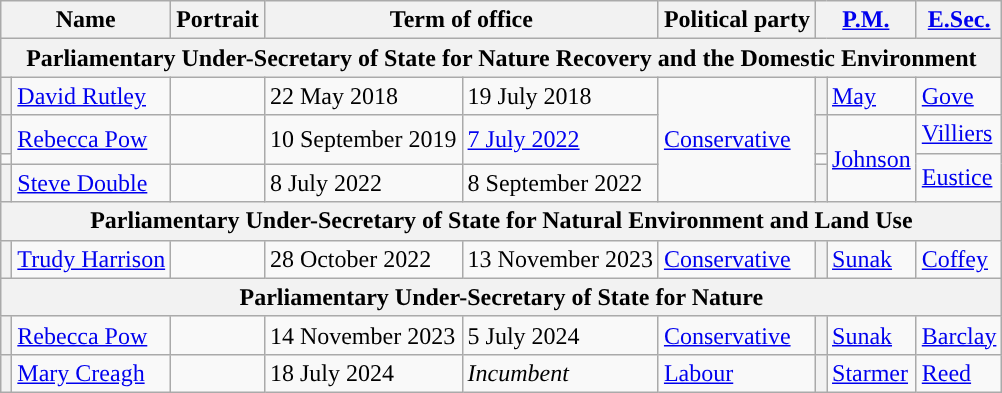<table class="wikitable">
<tr>
<th colspan=2>Name</th>
<th>Portrait</th>
<th colspan=2>Term of office</th>
<th>Political party</th>
<th colspan=2><a href='#'>P.M.</a></th>
<th><a href='#'>E.Sec.</a></th>
</tr>
<tr>
<th colspan="9">Parliamentary Under-Secretary of State for Nature Recovery and the Domestic Environment</th>
</tr>
<tr>
<th style="background-color: "></th>
<td><a href='#'>David Rutley</a></td>
<td></td>
<td>22 May 2018</td>
<td>19 July 2018</td>
<td rowspan="4"><a href='#'>Conservative</a></td>
<th style="background-color: "></th>
<td><a href='#'>May</a></td>
<td><a href='#'>Gove</a></td>
</tr>
<tr>
<th style="background-color: "></th>
<td rowspan="2"><a href='#'>Rebecca Pow</a></td>
<td rowspan="2"></td>
<td rowspan="2">10 September 2019</td>
<td rowspan="2"><a href='#'>7 July 2022</a></td>
<th style="background-color: "></th>
<td rowspan="3"><a href='#'>Johnson</a></td>
<td><a href='#'>Villiers</a></td>
</tr>
<tr>
<td></td>
<td></td>
<td rowspan="2"><a href='#'>Eustice</a></td>
</tr>
<tr>
<th style="background-color: "></th>
<td><a href='#'>Steve Double</a></td>
<td></td>
<td>8 July 2022</td>
<td>8 September 2022</td>
<th style="background-color: "></th>
</tr>
<tr>
<th colspan="9">Parliamentary Under-Secretary of State for Natural Environment and Land Use</th>
</tr>
<tr>
<th style="background-color: "></th>
<td><a href='#'>Trudy Harrison</a></td>
<td></td>
<td>28 October 2022</td>
<td>13 November 2023</td>
<td><a href='#'>Conservative</a></td>
<th style="background-color: "></th>
<td><a href='#'>Sunak</a></td>
<td><a href='#'>Coffey</a></td>
</tr>
<tr>
<th colspan="9">Parliamentary Under-Secretary of State for Nature</th>
</tr>
<tr>
<th style="background-color: "></th>
<td><a href='#'>Rebecca Pow</a></td>
<td></td>
<td>14 November 2023</td>
<td>5 July 2024</td>
<td><a href='#'>Conservative</a></td>
<th style="background-color: "></th>
<td><a href='#'>Sunak</a></td>
<td><a href='#'>Barclay</a></td>
</tr>
<tr>
<th style="background-color: "></th>
<td><a href='#'>Mary Creagh</a></td>
<td></td>
<td>18 July 2024</td>
<td><em>Incumbent</em></td>
<td><a href='#'>Labour</a></td>
<th style="background-color: "></th>
<td><a href='#'>Starmer</a></td>
<td><a href='#'>Reed</a></td>
</tr>
</table>
